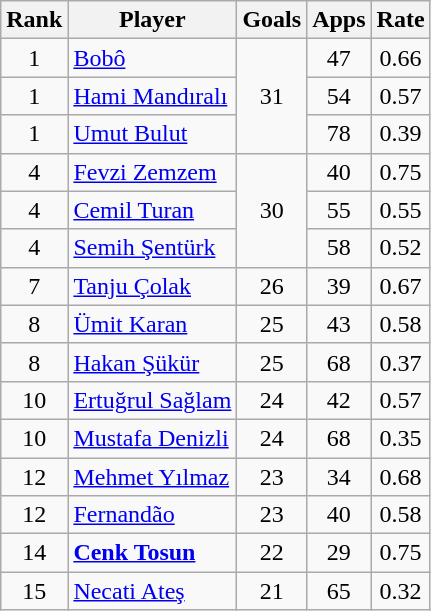<table class="wikitable" style="text-align:center;margin-left:1em;float:left">
<tr>
<th>Rank</th>
<th>Player</th>
<th>Goals</th>
<th>Apps</th>
<th>Rate</th>
</tr>
<tr>
<td>1</td>
<td style="text-align:left;"> <a href='#'>Bobô</a></td>
<td rowspan="3">31</td>
<td>47</td>
<td>0.66</td>
</tr>
<tr>
<td>1</td>
<td style="text-align:left;"> <a href='#'>Hami Mandıralı</a></td>
<td>54</td>
<td>0.57</td>
</tr>
<tr>
<td>1</td>
<td style="text-align:left;"> <a href='#'>Umut Bulut</a></td>
<td>78</td>
<td>0.39</td>
</tr>
<tr>
<td>4</td>
<td style="text-align:left;"> <a href='#'>Fevzi Zemzem</a></td>
<td rowspan="3">30</td>
<td>40</td>
<td>0.75</td>
</tr>
<tr>
<td>4</td>
<td style="text-align:left;"> <a href='#'>Cemil Turan</a></td>
<td>55</td>
<td>0.55</td>
</tr>
<tr>
<td>4</td>
<td style="text-align:left;"> <a href='#'>Semih Şentürk</a></td>
<td>58</td>
<td>0.52</td>
</tr>
<tr>
<td>7</td>
<td style="text-align:left;"> <a href='#'>Tanju Çolak</a></td>
<td>26</td>
<td>39</td>
<td>0.67</td>
</tr>
<tr>
<td>8</td>
<td style="text-align:left;"> <a href='#'>Ümit Karan</a></td>
<td>25</td>
<td>43</td>
<td>0.58</td>
</tr>
<tr>
<td>8</td>
<td style="text-align:left;"> <a href='#'>Hakan Şükür</a></td>
<td>25</td>
<td>68</td>
<td>0.37</td>
</tr>
<tr>
<td>10</td>
<td style="text-align:left;"> <a href='#'>Ertuğrul Sağlam</a></td>
<td>24</td>
<td>42</td>
<td>0.57</td>
</tr>
<tr>
<td>10</td>
<td style="text-align:left;"> <a href='#'>Mustafa Denizli</a></td>
<td>24</td>
<td>68</td>
<td>0.35</td>
</tr>
<tr>
<td>12</td>
<td style="text-align:left;"> <a href='#'>Mehmet Yılmaz</a></td>
<td>23</td>
<td>34</td>
<td>0.68</td>
</tr>
<tr>
<td>12</td>
<td style="text-align:left;"> <a href='#'>Fernandão</a></td>
<td>23</td>
<td>40</td>
<td>0.58</td>
</tr>
<tr>
<td>14</td>
<td style="text-align:left;"> <strong><a href='#'>Cenk Tosun</a></strong></td>
<td>22</td>
<td>29</td>
<td>0.75</td>
</tr>
<tr>
<td>15</td>
<td style="text-align:left;"> <a href='#'>Necati Ateş</a></td>
<td>21</td>
<td>65</td>
<td>0.32</td>
</tr>
</table>
